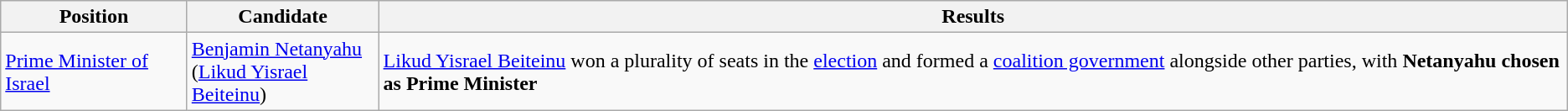<table class="wikitable sortable">
<tr>
<th bgcolor="teal">Position</th>
<th bgcolor="teal"><span>Candidate</span></th>
<th>Results</th>
</tr>
<tr>
<td> <a href='#'>Prime Minister of Israel</a></td>
<td><a href='#'>Benjamin Netanyahu</a><br>(<a href='#'>Likud Yisrael Beiteinu</a>)</td>
<td><strong></strong> <a href='#'>Likud Yisrael Beiteinu</a> won a plurality of seats in the <a href='#'>election</a> and formed a <a href='#'>coalition government</a> alongside other parties, with <strong>Netanyahu chosen as Prime Minister</strong></td>
</tr>
</table>
